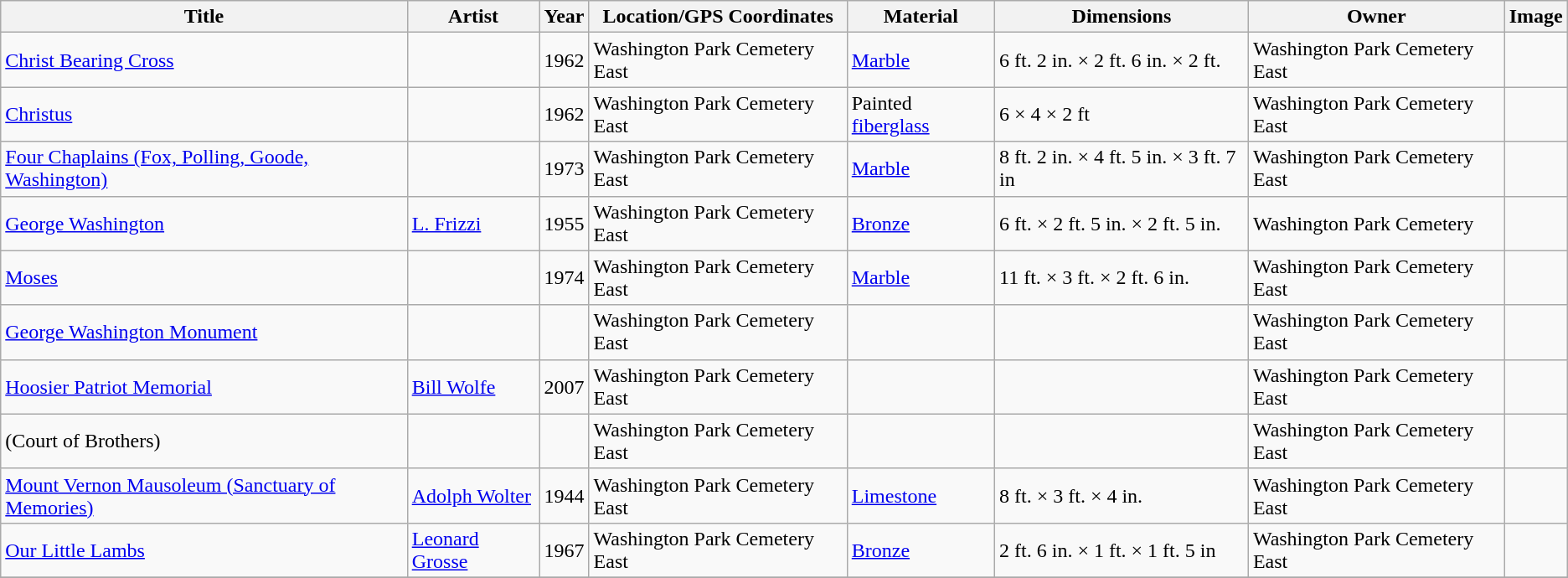<table class="wikitable sortable">
<tr>
<th>Title</th>
<th>Artist</th>
<th>Year</th>
<th>Location/GPS Coordinates</th>
<th>Material</th>
<th>Dimensions</th>
<th>Owner</th>
<th>Image</th>
</tr>
<tr>
<td><a href='#'>Christ Bearing Cross</a></td>
<td></td>
<td>1962</td>
<td>Washington Park Cemetery East </td>
<td><a href='#'>Marble</a></td>
<td>6 ft. 2 in. × 2 ft. 6 in. × 2 ft.</td>
<td>Washington Park Cemetery East</td>
<td></td>
</tr>
<tr>
<td><a href='#'>Christus</a></td>
<td></td>
<td>1962</td>
<td>Washington Park Cemetery East </td>
<td>Painted <a href='#'>fiberglass</a></td>
<td>6 × 4 × 2 ft</td>
<td>Washington Park Cemetery East</td>
<td></td>
</tr>
<tr>
<td><a href='#'>Four Chaplains (Fox, Polling, Goode, Washington)</a></td>
<td></td>
<td>1973</td>
<td>Washington Park Cemetery East	</td>
<td><a href='#'>Marble</a></td>
<td>8 ft. 2 in. × 4 ft. 5 in. × 3 ft. 7 in</td>
<td>Washington Park Cemetery East</td>
<td></td>
</tr>
<tr>
<td><a href='#'>George Washington</a></td>
<td><a href='#'>L. Frizzi</a></td>
<td>1955</td>
<td>Washington Park Cemetery East </td>
<td><a href='#'>Bronze</a></td>
<td>6 ft. × 2 ft. 5 in. × 2 ft. 5 in.</td>
<td>Washington Park Cemetery</td>
<td></td>
</tr>
<tr>
<td><a href='#'>Moses</a></td>
<td></td>
<td>1974</td>
<td>Washington Park Cemetery East </td>
<td><a href='#'>Marble</a></td>
<td>11 ft. × 3 ft. × 2 ft. 6 in.</td>
<td>Washington Park Cemetery East</td>
<td></td>
</tr>
<tr>
<td><a href='#'>George Washington Monument</a></td>
<td></td>
<td></td>
<td>Washington Park Cemetery East </td>
<td></td>
<td></td>
<td>Washington Park Cemetery East</td>
<td></td>
</tr>
<tr>
<td><a href='#'>Hoosier Patriot Memorial</a></td>
<td><a href='#'>Bill Wolfe</a></td>
<td>2007</td>
<td>Washington Park Cemetery East </td>
<td></td>
<td></td>
<td>Washington Park Cemetery East</td>
<td></td>
</tr>
<tr>
<td>(Court of Brothers)</td>
<td></td>
<td></td>
<td>Washington Park Cemetery East</td>
<td></td>
<td></td>
<td>Washington Park Cemetery East</td>
<td></td>
</tr>
<tr>
<td><a href='#'>Mount Vernon Mausoleum (Sanctuary of Memories)</a></td>
<td><a href='#'>Adolph Wolter</a></td>
<td>1944</td>
<td>Washington Park Cemetery East</td>
<td><a href='#'>Limestone</a></td>
<td>8 ft. × 3 ft. × 4 in.</td>
<td>Washington Park Cemetery East</td>
<td></td>
</tr>
<tr>
<td><a href='#'>Our Little Lambs</a></td>
<td><a href='#'>Leonard Grosse</a></td>
<td>1967</td>
<td>Washington Park Cemetery East</td>
<td><a href='#'>Bronze</a></td>
<td>2 ft. 6 in. × 1 ft. × 1 ft. 5 in</td>
<td>Washington Park Cemetery East</td>
<td></td>
</tr>
<tr>
</tr>
</table>
